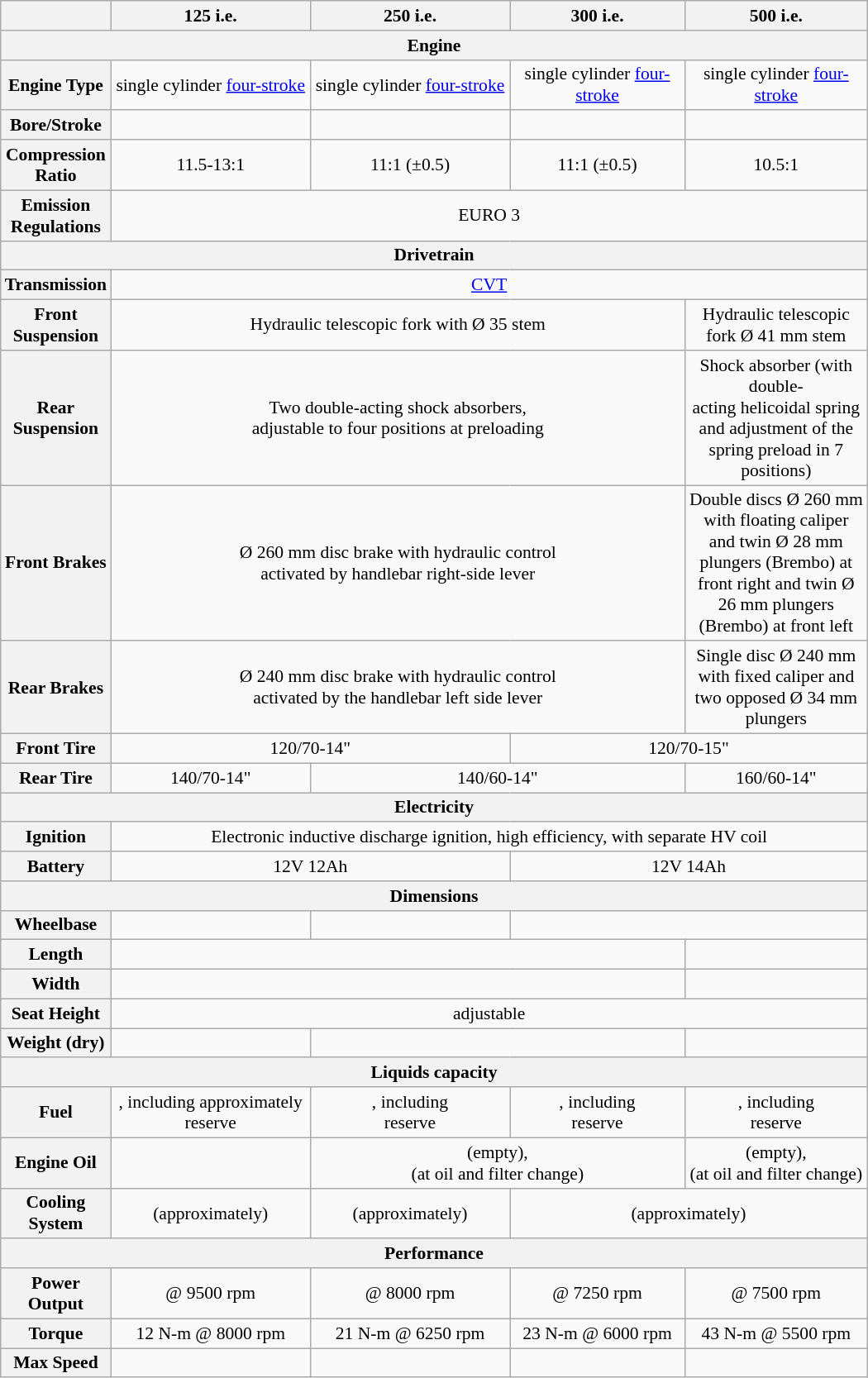<table class="wikitable" align="center" style="max-width:700px; text-align:center; font-size: 90%;">
<tr>
<th></th>
<th width="400">125 i.e.</th>
<th width="400">250 i.e.</th>
<th width="450">300 i.e.</th>
<th width="450">500 i.e.</th>
</tr>
<tr>
<th colspan="5">Engine</th>
</tr>
<tr>
<th>Engine Type</th>
<td> single cylinder <a href='#'>four-stroke</a></td>
<td> single cylinder <a href='#'>four-stroke</a></td>
<td colspan="1"> single cylinder <a href='#'>four-stroke</a></td>
<td> single cylinder <a href='#'>four-stroke</a></td>
</tr>
<tr>
<th>Bore/Stroke</th>
<td></td>
<td></td>
<td colspan="1"></td>
<td></td>
</tr>
<tr>
<th>Compression Ratio</th>
<td>11.5-13:1</td>
<td>11:1 (±0.5)</td>
<td>11:1 (±0.5)</td>
<td>10.5:1</td>
</tr>
<tr>
<th>Emission Regulations</th>
<td colspan="4">EURO 3</td>
</tr>
<tr>
<th colspan="5">Drivetrain</th>
</tr>
<tr>
<th>Transmission</th>
<td colspan="4"><a href='#'>CVT</a></td>
</tr>
<tr>
<th>Front Suspension</th>
<td colspan="3">Hydraulic telescopic fork with Ø 35 stem</td>
<td>Hydraulic telescopic fork Ø 41 mm stem</td>
</tr>
<tr>
<th>Rear Suspension</th>
<td colspan="3">Two double-acting shock absorbers,<br>adjustable to four positions at preloading</td>
<td>Shock absorber (with double-<br>acting helicoidal spring and adjustment of the spring preload in 7 positions)</td>
</tr>
<tr>
<th>Front Brakes</th>
<td colspan="3">Ø 260 mm disc brake with hydraulic control<br>activated by handlebar right-side lever</td>
<td>Double discs Ø 260 mm with floating caliper<br>and twin Ø 28 mm plungers (Brembo) at front right and twin Ø 26 mm plungers (Brembo) at front left</td>
</tr>
<tr>
<th>Rear Brakes</th>
<td colspan="3">Ø 240 mm disc brake with hydraulic control<br>activated by the handlebar left side lever</td>
<td>Single disc Ø 240 mm with fixed caliper and two opposed Ø 34 mm plungers</td>
</tr>
<tr>
<th>Front Tire</th>
<td colspan="2">120/70-14"</td>
<td colspan="2">120/70-15"</td>
</tr>
<tr>
<th>Rear Tire</th>
<td>140/70-14"</td>
<td colspan="2">140/60-14"</td>
<td>160/60-14"</td>
</tr>
<tr>
<th colspan="5">Electricity</th>
</tr>
<tr>
<th>Ignition</th>
<td colspan="4">Electronic inductive discharge ignition, high efficiency, with separate HV coil</td>
</tr>
<tr>
<th>Battery</th>
<td colspan="2">12V 12Ah</td>
<td colspan="2">12V 14Ah</td>
</tr>
<tr>
<th colspan="5">Dimensions</th>
</tr>
<tr>
<th>Wheelbase</th>
<td></td>
<td></td>
<td colspan="2"></td>
</tr>
<tr>
<th>Length</th>
<td colspan="3"></td>
<td></td>
</tr>
<tr>
<th>Width</th>
<td colspan="3"></td>
<td></td>
</tr>
<tr>
<th>Seat Height</th>
<td colspan="4"> adjustable</td>
</tr>
<tr>
<th>Weight (dry)</th>
<td></td>
<td colspan="2"></td>
<td></td>
</tr>
<tr>
<th colspan="5">Liquids capacity</th>
</tr>
<tr>
<th>Fuel</th>
<td>, including approximately  reserve</td>
<td>, including<br> reserve</td>
<td>, including<br> reserve</td>
<td>, including<br> reserve</td>
</tr>
<tr>
<th>Engine Oil</th>
<td></td>
<td colspan="2"> (empty),<br> (at oil and filter change)</td>
<td> (empty),<br> (at oil and filter change)</td>
</tr>
<tr>
<th>Cooling System</th>
<td> (approximately)</td>
<td> (approximately)</td>
<td colspan="2"> (approximately)</td>
</tr>
<tr>
<th colspan="5">Performance</th>
</tr>
<tr>
<th>Power Output</th>
<td> @ 9500 rpm</td>
<td> @ 8000 rpm</td>
<td> @ 7250 rpm</td>
<td> @ 7500 rpm</td>
</tr>
<tr>
<th>Torque</th>
<td>12 N-m @ 8000 rpm</td>
<td>21 N-m @ 6250 rpm</td>
<td>23 N-m @ 6000 rpm</td>
<td>43 N-m @ 5500 rpm</td>
</tr>
<tr>
<th>Max Speed</th>
<td></td>
<td></td>
<td></td>
<td></td>
</tr>
</table>
